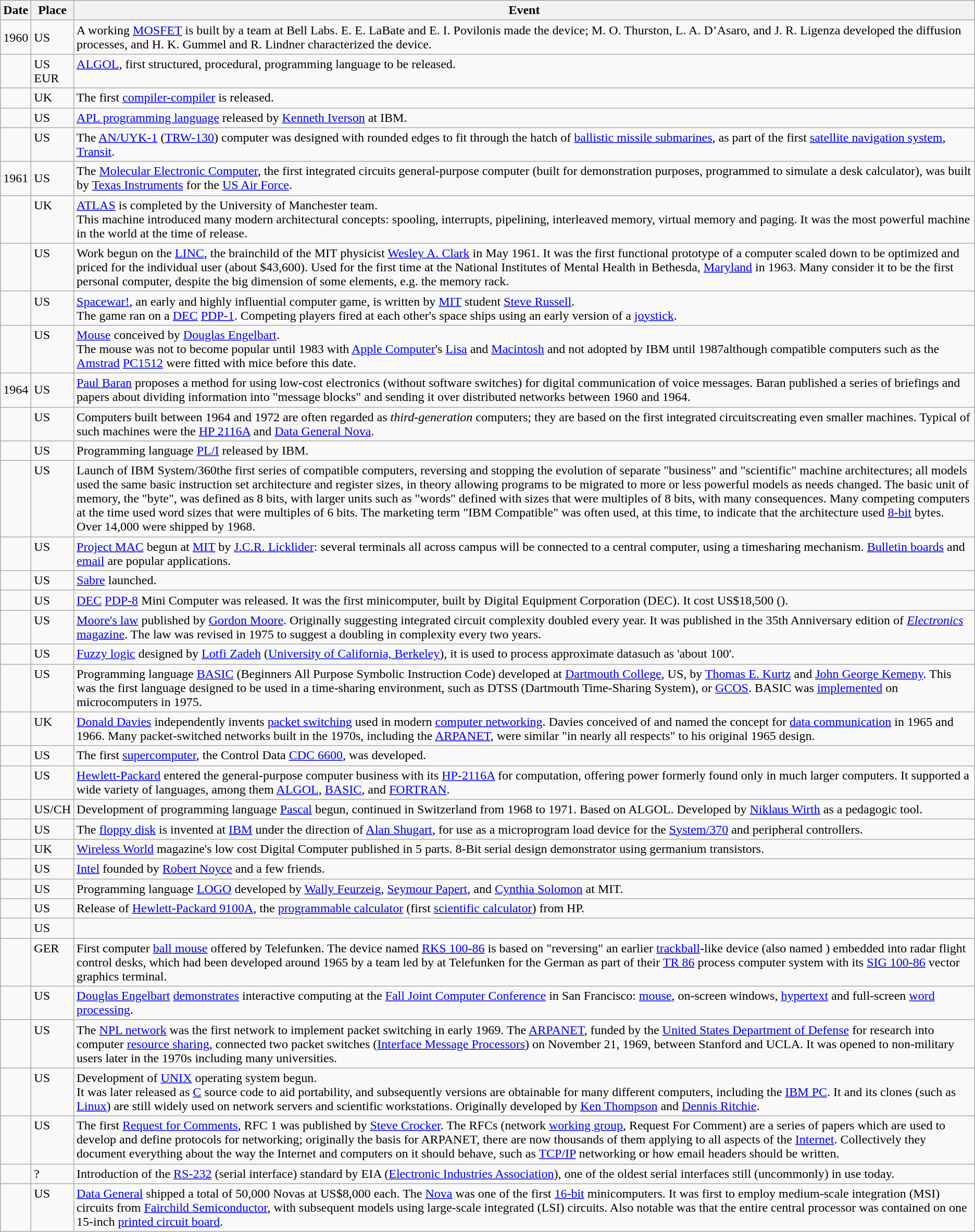<table class="wikitable sortable">
<tr>
<th>Date</th>
<th>Place</th>
<th class="unsortable">Event</th>
</tr>
<tr>
<td>1960</td>
<td>US</td>
<td>A working <a href='#'>MOSFET</a> is built by a team at Bell Labs. E. E. LaBate and E. I. Povilonis made the device; M. O. Thurston, L. A. D’Asaro, and J. R. Ligenza developed the diffusion processes, and H. K. Gummel and R. Lindner characterized the device.</td>
</tr>
<tr valign="top">
<td></td>
<td>US<br>EUR</td>
<td><a href='#'>ALGOL</a>, first structured, procedural, programming language to be released.</td>
</tr>
<tr valign="top">
<td></td>
<td>UK</td>
<td>The first <a href='#'>compiler-compiler</a> is released.</td>
</tr>
<tr valign="top">
<td></td>
<td>US</td>
<td><a href='#'>APL programming language</a> released by <a href='#'>Kenneth Iverson</a> at IBM.</td>
</tr>
<tr valign="top">
<td></td>
<td>US</td>
<td>The <a href='#'>AN/UYK-1</a> (<a href='#'>TRW-130</a>) computer was designed with rounded edges to fit through the hatch of <a href='#'>ballistic missile submarines</a>, as part of the first <a href='#'>satellite navigation system</a>, <a href='#'>Transit</a>.</td>
</tr>
<tr>
<td>1961</td>
<td>US</td>
<td>The <a href='#'>Molecular Electronic Computer</a>, the first integrated circuits general-purpose computer (built for demonstration purposes, programmed to simulate a desk calculator), was built by <a href='#'>Texas Instruments</a> for the <a href='#'>US Air Force</a>.</td>
</tr>
<tr valign="top">
<td></td>
<td>UK</td>
<td><a href='#'>ATLAS</a> is completed by the University of Manchester team.<br>This machine introduced many modern architectural concepts: spooling, interrupts, pipelining, interleaved memory, virtual memory and paging. It was the most powerful machine in the world at the time of release.</td>
</tr>
<tr valign="top">
<td></td>
<td>US</td>
<td>Work begun on the <a href='#'>LINC</a>, the brainchild of the MIT physicist <a href='#'>Wesley A. Clark</a> in May 1961. It was the first functional prototype of a computer scaled down to be optimized and priced for the individual user (about $43,600). Used for the first time at the National Institutes of Mental Health in Bethesda, <a href='#'>Maryland</a> in 1963. Many consider it to be the first personal computer, despite the big dimension of some elements, e.g. the memory rack.</td>
</tr>
<tr valign="top">
<td></td>
<td>US</td>
<td><a href='#'>Spacewar!</a>, an early and highly influential computer game, is written by <a href='#'>MIT</a> student <a href='#'>Steve Russell</a>.<br>The game ran on a <a href='#'>DEC</a> <a href='#'>PDP-1</a>. Competing players fired at each other's space ships using an early version of a <a href='#'>joystick</a>.</td>
</tr>
<tr valign="top">
<td></td>
<td>US</td>
<td><a href='#'>Mouse</a> conceived by <a href='#'>Douglas Engelbart</a>.<br>The mouse was not to become popular until 1983 with <a href='#'>Apple Computer</a>'s <a href='#'>Lisa</a> and <a href='#'>Macintosh</a> and not adopted by IBM until 1987although compatible computers such as the <a href='#'>Amstrad</a> <a href='#'>PC1512</a> were fitted with mice before this date.</td>
</tr>
<tr>
<td>1964</td>
<td>US</td>
<td><a href='#'>Paul Baran</a> proposes a method for using low-cost electronics (without software switches) for digital communication of voice messages. Baran published a series of briefings and papers about dividing information into "message blocks" and sending it over distributed networks between 1960 and 1964.</td>
</tr>
<tr valign="top">
<td></td>
<td>US</td>
<td>Computers built between 1964 and 1972 are often regarded as <em>third-generation</em> computers; they are based on the first integrated circuitscreating even smaller machines. Typical of such machines were the <a href='#'>HP 2116A</a> and <a href='#'>Data General Nova</a>.</td>
</tr>
<tr valign="top">
<td></td>
<td>US</td>
<td>Programming language <a href='#'>PL/I</a> released by IBM.</td>
</tr>
<tr valign="top">
<td></td>
<td>US</td>
<td>Launch of IBM System/360the first series of compatible computers, reversing and stopping the evolution of separate "business" and "scientific" machine architectures; all models used the same basic instruction set architecture and register sizes, in theory allowing programs to be migrated to more or less powerful models as needs changed. The basic unit of memory, the "byte", was defined as 8 bits, with larger units such as "words" defined with sizes that were multiples of 8 bits, with many consequences. Many competing computers at the time used word sizes that were multiples of 6 bits. The marketing term "IBM Compatible" was often used, at this time, to indicate that the architecture used <a href='#'>8-bit</a> bytes. Over 14,000 were shipped by 1968.</td>
</tr>
<tr valign="top">
<td></td>
<td>US</td>
<td><a href='#'>Project MAC</a> begun at <a href='#'>MIT</a> by <a href='#'>J.C.R. Licklider</a>: several terminals all across campus will be connected to a central computer, using a timesharing mechanism. <a href='#'>Bulletin boards</a> and <a href='#'>email</a> are popular applications.</td>
</tr>
<tr valign="top">
<td></td>
<td>US</td>
<td><a href='#'>Sabre</a> launched.</td>
</tr>
<tr valign="top">
<td></td>
<td>US</td>
<td><a href='#'>DEC</a> <a href='#'>PDP-8</a> Mini Computer was released. It was the first minicomputer, built by Digital Equipment Corporation (DEC). It cost US$18,500 ().</td>
</tr>
<tr valign="top">
<td></td>
<td>US</td>
<td><a href='#'>Moore's law</a> published by <a href='#'>Gordon Moore</a>. Originally suggesting integrated circuit complexity doubled every year. It was published in the 35th Anniversary edition of <a href='#'><em>Electronics</em> magazine</a>. The law was revised in 1975 to suggest a doubling in complexity every two years.</td>
</tr>
<tr valign="top">
<td></td>
<td>US</td>
<td><a href='#'>Fuzzy logic</a> designed by <a href='#'>Lotfi Zadeh</a> (<a href='#'>University of California, Berkeley</a>), it is used to process approximate datasuch as 'about 100'.</td>
</tr>
<tr valign="top">
<td></td>
<td>US</td>
<td>Programming language <a href='#'>BASIC</a> (Beginners All Purpose Symbolic Instruction Code) developed at <a href='#'>Dartmouth College</a>, US, by <a href='#'>Thomas E. Kurtz</a> and <a href='#'>John George Kemeny</a>. This was the first language designed to be used in a time-sharing environment, such as DTSS (Dartmouth Time-Sharing System), or <a href='#'>GCOS</a>. BASIC was <a href='#'>implemented</a> on microcomputers in 1975.</td>
</tr>
<tr valign="top">
<td></td>
<td>UK</td>
<td><a href='#'>Donald Davies</a> independently invents <a href='#'>packet switching</a> used in modern <a href='#'>computer networking</a>. Davies conceived of and named the concept for <a href='#'>data communication</a> in 1965 and 1966. Many packet-switched networks built in the 1970s, including the <a href='#'>ARPANET</a>, were similar "in nearly all respects" to his original 1965 design.</td>
</tr>
<tr valign="top">
<td></td>
<td>US</td>
<td>The first <a href='#'>supercomputer</a>, the Control Data <a href='#'>CDC 6600</a>, was developed.</td>
</tr>
<tr valign="top">
<td></td>
<td>US</td>
<td><a href='#'>Hewlett-Packard</a> entered the general-purpose computer business with its <a href='#'>HP-2116A</a> for computation, offering power formerly found only in much larger computers. It supported a wide variety of languages, among them <a href='#'>ALGOL</a>, <a href='#'>BASIC</a>, and <a href='#'>FORTRAN</a>.</td>
</tr>
<tr valign="top">
<td></td>
<td>US/CH</td>
<td>Development of programming language <a href='#'>Pascal</a> begun, continued in Switzerland from 1968 to 1971. Based on ALGOL. Developed by <a href='#'>Niklaus Wirth</a> as a pedagogic tool.</td>
</tr>
<tr valign="top">
<td></td>
<td>US</td>
<td>The <a href='#'>floppy disk</a> is invented at <a href='#'>IBM</a> under the direction of <a href='#'>Alan Shugart</a>, for use as a microprogram load device for the <a href='#'>System/370</a> and peripheral controllers.</td>
</tr>
<tr valign="top">
<td></td>
<td>UK</td>
<td><a href='#'>Wireless World</a> magazine's low cost Digital Computer published in 5 parts. 8-Bit serial design demonstrator using germanium transistors.</td>
</tr>
<tr valign="top">
<td></td>
<td>US</td>
<td><a href='#'>Intel</a> founded by <a href='#'>Robert Noyce</a> and a few friends.</td>
</tr>
<tr valign="top">
<td></td>
<td>US</td>
<td>Programming language <a href='#'>LOGO</a> developed by <a href='#'>Wally Feurzeig</a>, <a href='#'>Seymour Papert</a>, and <a href='#'>Cynthia Solomon</a> at MIT.</td>
</tr>
<tr valign="top">
<td></td>
<td>US</td>
<td>Release of <a href='#'>Hewlett-Packard 9100A</a>, the <a href='#'>programmable calculator</a> (first <a href='#'>scientific calculator</a>) from HP.</td>
</tr>
<tr valign="top">
<td></td>
<td>US</td>
<td></td>
</tr>
<tr valign="top">
<td></td>
<td>GER</td>
<td>First computer <a href='#'>ball mouse</a> offered by Telefunken. The device named <em></em> <a href='#'>RKS 100-86</a> is based on "reversing" an earlier <a href='#'>trackball</a>-like device (also named <em></em>) embedded into radar flight control desks, which had been developed around 1965 by a team led by  at Telefunken  for the German <em></em> as part of their <a href='#'>TR 86</a> process computer system with its <a href='#'>SIG 100-86</a> vector graphics terminal.</td>
</tr>
<tr valign="top">
<td></td>
<td>US</td>
<td><a href='#'>Douglas Engelbart</a> <a href='#'>demonstrates</a> interactive computing at the <a href='#'>Fall Joint Computer Conference</a> in San Francisco: <a href='#'>mouse</a>, on-screen windows, <a href='#'>hypertext</a> and full-screen <a href='#'>word processing</a>.</td>
</tr>
<tr valign="top">
<td></td>
<td>US</td>
<td>The <a href='#'>NPL network</a> was the first network to implement packet switching in early 1969. The <a href='#'>ARPANET</a>, funded by the <a href='#'>United States Department of Defense</a> for research into computer <a href='#'>resource sharing</a>, connected two packet switches (<a href='#'>Interface Message Processors</a>) on November 21, 1969, between Stanford and UCLA. It was opened to non-military users later in the 1970s including many universities.</td>
</tr>
<tr valign="top">
<td></td>
<td>US</td>
<td>Development of <a href='#'>UNIX</a> operating system begun.<br>It was later released as <a href='#'>C</a> source code to aid portability, and subsequently versions are obtainable for many different computers, including the <a href='#'>IBM PC</a>. It and its clones (such as <a href='#'>Linux</a>) are still widely used on network servers and scientific workstations. Originally developed by <a href='#'>Ken Thompson</a> and <a href='#'>Dennis Ritchie</a>.</td>
</tr>
<tr valign="top">
<td></td>
<td>US</td>
<td>The first <a href='#'>Request for Comments</a>, RFC 1 was published by <a href='#'>Steve Crocker</a>. The RFCs (network <a href='#'>working group</a>, Request For Comment) are a series of papers which are used to develop and define protocols for networking; originally the basis for ARPANET, there are now thousands of them applying to all aspects of the <a href='#'>Internet</a>. Collectively they document everything about the way the Internet and computers on it should behave, such as <a href='#'>TCP/IP</a> networking or how email headers should be written.</td>
</tr>
<tr valign="top">
<td></td>
<td>?</td>
<td>Introduction of the <a href='#'>RS-232</a> (serial interface) standard by EIA (<a href='#'>Electronic Industries Association</a>), one of the oldest serial interfaces still (uncommonly) in use today.</td>
</tr>
<tr valign="top">
<td></td>
<td>US</td>
<td><a href='#'>Data General</a> shipped a total of 50,000 Novas at US$8,000 each. The <a href='#'>Nova</a> was one of the first <a href='#'>16-bit</a> minicomputers. It was first to employ medium-scale integration (MSI) circuits from <a href='#'>Fairchild Semiconductor</a>, with subsequent models using large-scale integrated (LSI) circuits. Also notable was that the entire central processor was contained on one 15-inch <a href='#'>printed circuit board</a>.</td>
</tr>
</table>
